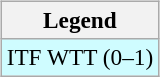<table>
<tr valign=top>
<td><br><table class=wikitable style=font-size:97%>
<tr>
<th>Legend</th>
</tr>
<tr style="background:#cffcff">
<td>ITF WTT (0–1)</td>
</tr>
</table>
</td>
<td></td>
</tr>
</table>
